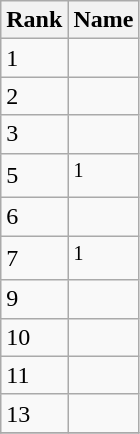<table class="wikitable">
<tr>
<th>Rank</th>
<th>Name</th>
</tr>
<tr>
<td>1</td>
<td></td>
</tr>
<tr>
<td>2</td>
<td></td>
</tr>
<tr>
<td>3</td>
<td></td>
</tr>
<tr>
<td>5</td>
<td><sup>1</sup></td>
</tr>
<tr>
<td>6</td>
<td></td>
</tr>
<tr>
<td>7</td>
<td><sup>1</sup></td>
</tr>
<tr>
<td>9</td>
<td></td>
</tr>
<tr>
<td>10</td>
<td></td>
</tr>
<tr>
<td>11</td>
<td></td>
</tr>
<tr>
<td>13</td>
<td></td>
</tr>
<tr>
</tr>
</table>
